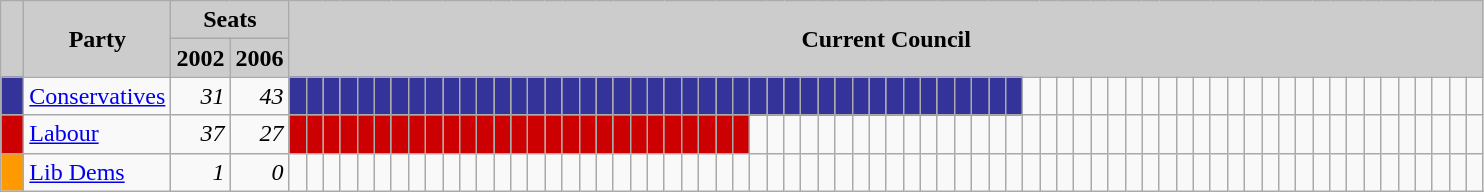<table class="wikitable">
<tr>
<th style="background:#ccc" rowspan="2">  </th>
<th style="background:#ccc" rowspan="2">Party</th>
<th style="background:#ccc" colspan="2">Seats</th>
<th style="background:#ccc" colspan="70" rowspan="2">Current Council</th>
</tr>
<tr>
<th style="background:#ccc">2002</th>
<th style="background:#ccc">2006</th>
</tr>
<tr>
<td style="background:#339"> </td>
<td><a href='#'>Conservatives</a></td>
<td style="text-align: right"><em>31</em></td>
<td style="text-align: right"><em>43</em></td>
<td style="background:#339"> </td>
<td style="background:#339"> </td>
<td style="background:#339"> </td>
<td style="background:#339"> </td>
<td style="background:#339"> </td>
<td style="background:#339"> </td>
<td style="background:#339"> </td>
<td style="background:#339"> </td>
<td style="background:#339"> </td>
<td style="background:#339"> </td>
<td style="background:#339"> </td>
<td style="background:#339"> </td>
<td style="background:#339"> </td>
<td style="background:#339"> </td>
<td style="background:#339"> </td>
<td style="background:#339"> </td>
<td style="background:#339"> </td>
<td style="background:#339"> </td>
<td style="background:#339"> </td>
<td style="background:#339"> </td>
<td style="background:#339"> </td>
<td style="background:#339"> </td>
<td style="background:#339"> </td>
<td style="background:#339"> </td>
<td style="background:#339"> </td>
<td style="background:#339"> </td>
<td style="background:#339"> </td>
<td style="background:#339"> </td>
<td style="background:#339"> </td>
<td style="background:#339"> </td>
<td style="background:#339"> </td>
<td style="background:#339"> </td>
<td style="background:#339"> </td>
<td style="background:#339"> </td>
<td style="background:#339"> </td>
<td style="background:#339"> </td>
<td style="background:#339"> </td>
<td style="background:#339"> </td>
<td style="background:#339"> </td>
<td style="background:#339"> </td>
<td style="background:#339"> </td>
<td style="background:#339"> </td>
<td style="background:#339"> </td>
<td> </td>
<td> </td>
<td> </td>
<td> </td>
<td> </td>
<td> </td>
<td> </td>
<td> </td>
<td> </td>
<td> </td>
<td> </td>
<td> </td>
<td> </td>
<td> </td>
<td> </td>
<td> </td>
<td> </td>
<td> </td>
<td> </td>
<td> </td>
<td> </td>
<td> </td>
<td> </td>
<td> </td>
<td> </td>
<td> </td>
<td> </td>
</tr>
<tr>
<td style="background:#c00"> </td>
<td><a href='#'>Labour</a></td>
<td style="text-align: right"><em>37</em></td>
<td style="text-align: right"><em>27</em></td>
<td style="background:#c00"> </td>
<td style="background:#c00"> </td>
<td style="background:#c00"> </td>
<td style="background:#c00"> </td>
<td style="background:#c00"> </td>
<td style="background:#c00"> </td>
<td style="background:#c00"> </td>
<td style="background:#c00"> </td>
<td style="background:#c00"> </td>
<td style="background:#c00"> </td>
<td style="background:#c00"> </td>
<td style="background:#c00"> </td>
<td style="background:#c00"> </td>
<td style="background:#c00"> </td>
<td style="background:#c00"> </td>
<td style="background:#c00"> </td>
<td style="background:#c00"> </td>
<td style="background:#c00"> </td>
<td style="background:#c00"> </td>
<td style="background:#c00"> </td>
<td style="background:#c00"> </td>
<td style="background:#c00"> </td>
<td style="background:#c00"> </td>
<td style="background:#c00"> </td>
<td style="background:#c00"> </td>
<td style="background:#c00"> </td>
<td style="background:#c00"> </td>
<td> </td>
<td> </td>
<td> </td>
<td> </td>
<td> </td>
<td> </td>
<td> </td>
<td> </td>
<td> </td>
<td> </td>
<td> </td>
<td> </td>
<td> </td>
<td> </td>
<td> </td>
<td> </td>
<td> </td>
<td> </td>
<td> </td>
<td> </td>
<td> </td>
<td> </td>
<td> </td>
<td> </td>
<td> </td>
<td> </td>
<td> </td>
<td> </td>
<td> </td>
<td> </td>
<td> </td>
<td> </td>
<td> </td>
<td> </td>
<td> </td>
<td> </td>
<td> </td>
<td> </td>
<td> </td>
<td> </td>
<td> </td>
<td> </td>
<td> </td>
</tr>
<tr>
<td style="background:#f90"> </td>
<td><a href='#'>Lib Dems</a></td>
<td style="text-align: right"><em>1</em></td>
<td style="text-align: right"><em>0</em></td>
<td> </td>
<td> </td>
<td> </td>
<td> </td>
<td> </td>
<td> </td>
<td> </td>
<td> </td>
<td> </td>
<td> </td>
<td> </td>
<td> </td>
<td> </td>
<td> </td>
<td> </td>
<td> </td>
<td> </td>
<td> </td>
<td> </td>
<td> </td>
<td> </td>
<td> </td>
<td> </td>
<td> </td>
<td> </td>
<td> </td>
<td> </td>
<td> </td>
<td> </td>
<td> </td>
<td> </td>
<td> </td>
<td> </td>
<td> </td>
<td> </td>
<td> </td>
<td> </td>
<td> </td>
<td> </td>
<td> </td>
<td> </td>
<td> </td>
<td> </td>
<td> </td>
<td> </td>
<td> </td>
<td> </td>
<td> </td>
<td> </td>
<td> </td>
<td> </td>
<td> </td>
<td> </td>
<td> </td>
<td> </td>
<td> </td>
<td> </td>
<td> </td>
<td> </td>
<td> </td>
<td> </td>
<td> </td>
<td> </td>
<td> </td>
<td> </td>
<td> </td>
<td> </td>
<td> </td>
<td> </td>
<td> </td>
</tr>
</table>
